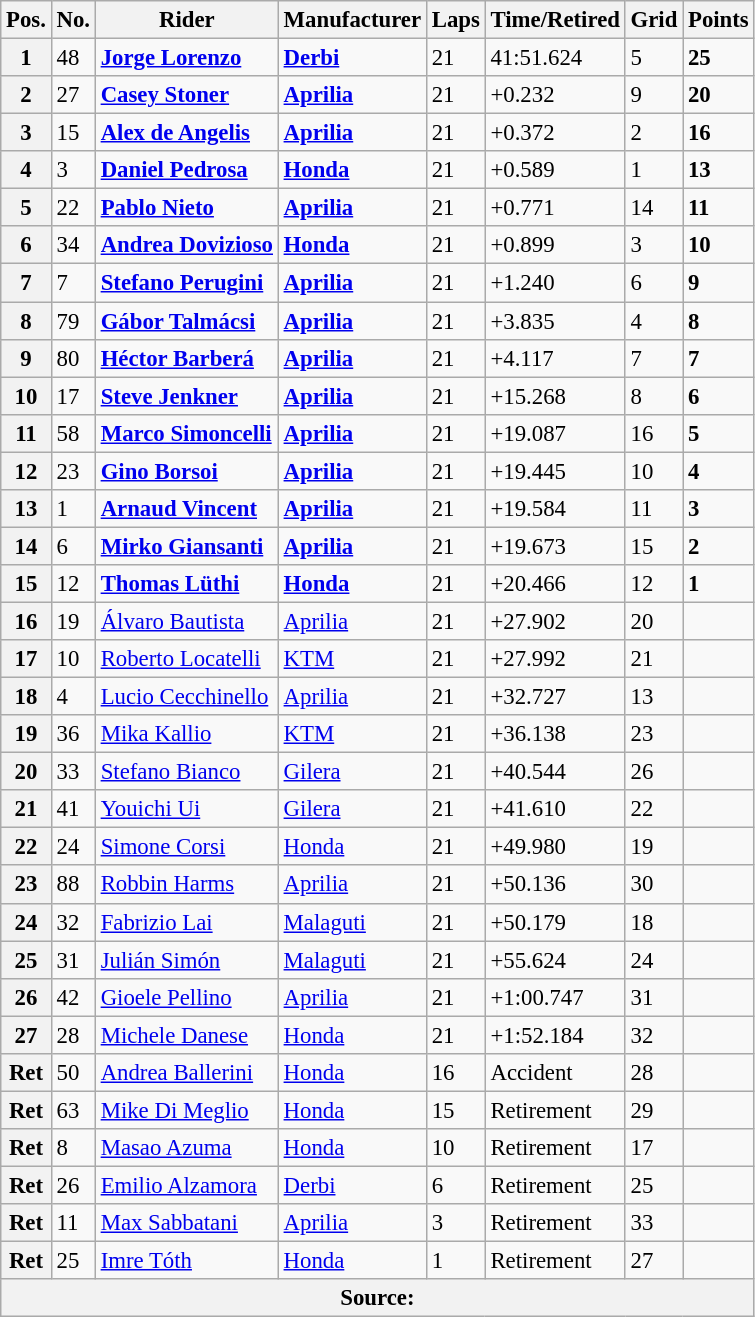<table class="wikitable" style="font-size: 95%;">
<tr>
<th>Pos.</th>
<th>No.</th>
<th>Rider</th>
<th>Manufacturer</th>
<th>Laps</th>
<th>Time/Retired</th>
<th>Grid</th>
<th>Points</th>
</tr>
<tr>
<th>1</th>
<td>48</td>
<td> <strong><a href='#'>Jorge Lorenzo</a></strong></td>
<td><strong><a href='#'>Derbi</a></strong></td>
<td>21</td>
<td>41:51.624</td>
<td>5</td>
<td><strong>25</strong></td>
</tr>
<tr>
<th>2</th>
<td>27</td>
<td> <strong><a href='#'>Casey Stoner</a></strong></td>
<td><strong><a href='#'>Aprilia</a></strong></td>
<td>21</td>
<td>+0.232</td>
<td>9</td>
<td><strong>20</strong></td>
</tr>
<tr>
<th>3</th>
<td>15</td>
<td> <strong><a href='#'>Alex de Angelis</a></strong></td>
<td><strong><a href='#'>Aprilia</a></strong></td>
<td>21</td>
<td>+0.372</td>
<td>2</td>
<td><strong>16</strong></td>
</tr>
<tr>
<th>4</th>
<td>3</td>
<td> <strong><a href='#'>Daniel Pedrosa</a></strong></td>
<td><strong><a href='#'>Honda</a></strong></td>
<td>21</td>
<td>+0.589</td>
<td>1</td>
<td><strong>13</strong></td>
</tr>
<tr>
<th>5</th>
<td>22</td>
<td> <strong><a href='#'>Pablo Nieto</a></strong></td>
<td><strong><a href='#'>Aprilia</a></strong></td>
<td>21</td>
<td>+0.771</td>
<td>14</td>
<td><strong>11</strong></td>
</tr>
<tr>
<th>6</th>
<td>34</td>
<td> <strong><a href='#'>Andrea Dovizioso</a></strong></td>
<td><strong><a href='#'>Honda</a></strong></td>
<td>21</td>
<td>+0.899</td>
<td>3</td>
<td><strong>10</strong></td>
</tr>
<tr>
<th>7</th>
<td>7</td>
<td> <strong><a href='#'>Stefano Perugini</a></strong></td>
<td><strong><a href='#'>Aprilia</a></strong></td>
<td>21</td>
<td>+1.240</td>
<td>6</td>
<td><strong>9</strong></td>
</tr>
<tr>
<th>8</th>
<td>79</td>
<td> <strong><a href='#'>Gábor Talmácsi</a></strong></td>
<td><strong><a href='#'>Aprilia</a></strong></td>
<td>21</td>
<td>+3.835</td>
<td>4</td>
<td><strong>8</strong></td>
</tr>
<tr>
<th>9</th>
<td>80</td>
<td> <strong><a href='#'>Héctor Barberá</a></strong></td>
<td><strong><a href='#'>Aprilia</a></strong></td>
<td>21</td>
<td>+4.117</td>
<td>7</td>
<td><strong>7</strong></td>
</tr>
<tr>
<th>10</th>
<td>17</td>
<td> <strong><a href='#'>Steve Jenkner</a></strong></td>
<td><strong><a href='#'>Aprilia</a></strong></td>
<td>21</td>
<td>+15.268</td>
<td>8</td>
<td><strong>6</strong></td>
</tr>
<tr>
<th>11</th>
<td>58</td>
<td> <strong><a href='#'>Marco Simoncelli</a></strong></td>
<td><strong><a href='#'>Aprilia</a></strong></td>
<td>21</td>
<td>+19.087</td>
<td>16</td>
<td><strong>5</strong></td>
</tr>
<tr>
<th>12</th>
<td>23</td>
<td> <strong><a href='#'>Gino Borsoi</a></strong></td>
<td><strong><a href='#'>Aprilia</a></strong></td>
<td>21</td>
<td>+19.445</td>
<td>10</td>
<td><strong>4</strong></td>
</tr>
<tr>
<th>13</th>
<td>1</td>
<td> <strong><a href='#'>Arnaud Vincent</a></strong></td>
<td><strong><a href='#'>Aprilia</a></strong></td>
<td>21</td>
<td>+19.584</td>
<td>11</td>
<td><strong>3</strong></td>
</tr>
<tr>
<th>14</th>
<td>6</td>
<td> <strong><a href='#'>Mirko Giansanti</a></strong></td>
<td><strong><a href='#'>Aprilia</a></strong></td>
<td>21</td>
<td>+19.673</td>
<td>15</td>
<td><strong>2</strong></td>
</tr>
<tr>
<th>15</th>
<td>12</td>
<td> <strong><a href='#'>Thomas Lüthi</a></strong></td>
<td><strong><a href='#'>Honda</a></strong></td>
<td>21</td>
<td>+20.466</td>
<td>12</td>
<td><strong>1</strong></td>
</tr>
<tr>
<th>16</th>
<td>19</td>
<td> <a href='#'>Álvaro Bautista</a></td>
<td><a href='#'>Aprilia</a></td>
<td>21</td>
<td>+27.902</td>
<td>20</td>
<td></td>
</tr>
<tr>
<th>17</th>
<td>10</td>
<td> <a href='#'>Roberto Locatelli</a></td>
<td><a href='#'>KTM</a></td>
<td>21</td>
<td>+27.992</td>
<td>21</td>
<td></td>
</tr>
<tr>
<th>18</th>
<td>4</td>
<td> <a href='#'>Lucio Cecchinello</a></td>
<td><a href='#'>Aprilia</a></td>
<td>21</td>
<td>+32.727</td>
<td>13</td>
<td></td>
</tr>
<tr>
<th>19</th>
<td>36</td>
<td> <a href='#'>Mika Kallio</a></td>
<td><a href='#'>KTM</a></td>
<td>21</td>
<td>+36.138</td>
<td>23</td>
<td></td>
</tr>
<tr>
<th>20</th>
<td>33</td>
<td> <a href='#'>Stefano Bianco</a></td>
<td><a href='#'>Gilera</a></td>
<td>21</td>
<td>+40.544</td>
<td>26</td>
<td></td>
</tr>
<tr>
<th>21</th>
<td>41</td>
<td> <a href='#'>Youichi Ui</a></td>
<td><a href='#'>Gilera</a></td>
<td>21</td>
<td>+41.610</td>
<td>22</td>
<td></td>
</tr>
<tr>
<th>22</th>
<td>24</td>
<td> <a href='#'>Simone Corsi</a></td>
<td><a href='#'>Honda</a></td>
<td>21</td>
<td>+49.980</td>
<td>19</td>
<td></td>
</tr>
<tr>
<th>23</th>
<td>88</td>
<td> <a href='#'>Robbin Harms</a></td>
<td><a href='#'>Aprilia</a></td>
<td>21</td>
<td>+50.136</td>
<td>30</td>
<td></td>
</tr>
<tr>
<th>24</th>
<td>32</td>
<td> <a href='#'>Fabrizio Lai</a></td>
<td><a href='#'>Malaguti</a></td>
<td>21</td>
<td>+50.179</td>
<td>18</td>
<td></td>
</tr>
<tr>
<th>25</th>
<td>31</td>
<td> <a href='#'>Julián Simón</a></td>
<td><a href='#'>Malaguti</a></td>
<td>21</td>
<td>+55.624</td>
<td>24</td>
<td></td>
</tr>
<tr>
<th>26</th>
<td>42</td>
<td> <a href='#'>Gioele Pellino</a></td>
<td><a href='#'>Aprilia</a></td>
<td>21</td>
<td>+1:00.747</td>
<td>31</td>
<td></td>
</tr>
<tr>
<th>27</th>
<td>28</td>
<td> <a href='#'>Michele Danese</a></td>
<td><a href='#'>Honda</a></td>
<td>21</td>
<td>+1:52.184</td>
<td>32</td>
<td></td>
</tr>
<tr>
<th>Ret</th>
<td>50</td>
<td> <a href='#'>Andrea Ballerini</a></td>
<td><a href='#'>Honda</a></td>
<td>16</td>
<td>Accident</td>
<td>28</td>
<td></td>
</tr>
<tr>
<th>Ret</th>
<td>63</td>
<td> <a href='#'>Mike Di Meglio</a></td>
<td><a href='#'>Honda</a></td>
<td>15</td>
<td>Retirement</td>
<td>29</td>
<td></td>
</tr>
<tr>
<th>Ret</th>
<td>8</td>
<td> <a href='#'>Masao Azuma</a></td>
<td><a href='#'>Honda</a></td>
<td>10</td>
<td>Retirement</td>
<td>17</td>
<td></td>
</tr>
<tr>
<th>Ret</th>
<td>26</td>
<td> <a href='#'>Emilio Alzamora</a></td>
<td><a href='#'>Derbi</a></td>
<td>6</td>
<td>Retirement</td>
<td>25</td>
<td></td>
</tr>
<tr>
<th>Ret</th>
<td>11</td>
<td> <a href='#'>Max Sabbatani</a></td>
<td><a href='#'>Aprilia</a></td>
<td>3</td>
<td>Retirement</td>
<td>33</td>
<td></td>
</tr>
<tr>
<th>Ret</th>
<td>25</td>
<td> <a href='#'>Imre Tóth</a></td>
<td><a href='#'>Honda</a></td>
<td>1</td>
<td>Retirement</td>
<td>27</td>
<td></td>
</tr>
<tr>
<th colspan=8>Source: </th>
</tr>
</table>
